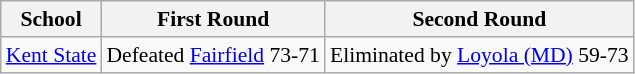<table class="wikitable" style="white-space:nowrap; font-size:90%;">
<tr>
<th>School</th>
<th>First Round</th>
<th>Second Round</th>
</tr>
<tr>
<td><a href='#'>Kent State</a></td>
<td>Defeated <a href='#'>Fairfield</a> 73-71</td>
<td>Eliminated by <a href='#'>Loyola (MD)</a> 59-73</td>
</tr>
</table>
